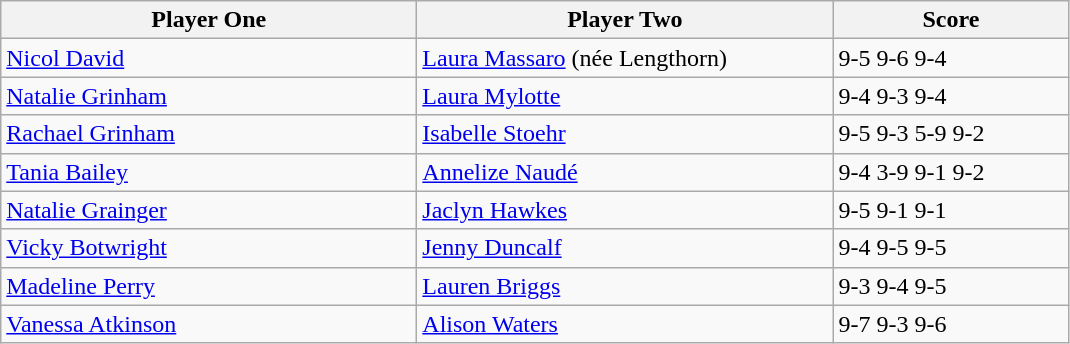<table class="wikitable">
<tr>
<th width=270>Player One</th>
<th width=270>Player Two</th>
<th width=150>Score</th>
</tr>
<tr>
<td> <a href='#'>Nicol David</a></td>
<td> <a href='#'>Laura Massaro</a> (née Lengthorn)</td>
<td>9-5 9-6 9-4</td>
</tr>
<tr>
<td> <a href='#'>Natalie Grinham</a></td>
<td> <a href='#'>Laura Mylotte</a></td>
<td>9-4 9-3 9-4</td>
</tr>
<tr>
<td> <a href='#'>Rachael Grinham</a></td>
<td> <a href='#'>Isabelle Stoehr</a></td>
<td>9-5 9-3 5-9 9-2</td>
</tr>
<tr>
<td> <a href='#'>Tania Bailey</a></td>
<td> <a href='#'>Annelize Naudé</a></td>
<td>9-4 3-9 9-1 9-2</td>
</tr>
<tr>
<td> <a href='#'>Natalie Grainger</a></td>
<td> <a href='#'>Jaclyn Hawkes</a></td>
<td>9-5 9-1 9-1</td>
</tr>
<tr>
<td> <a href='#'>Vicky Botwright</a></td>
<td> <a href='#'>Jenny Duncalf</a></td>
<td>9-4 9-5 9-5</td>
</tr>
<tr>
<td> <a href='#'>Madeline Perry</a></td>
<td> <a href='#'>Lauren Briggs</a></td>
<td>9-3 9-4 9-5</td>
</tr>
<tr>
<td> <a href='#'>Vanessa Atkinson</a></td>
<td> <a href='#'>Alison Waters</a></td>
<td>9-7 9-3 9-6</td>
</tr>
</table>
